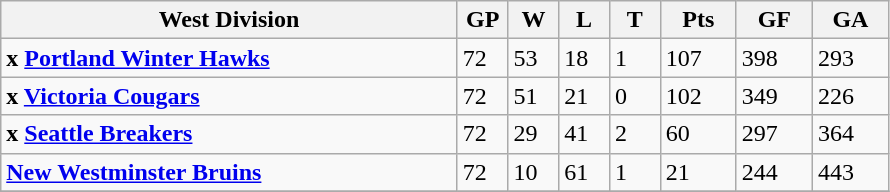<table class="wikitable">
<tr>
<th width="45%">West Division</th>
<th width="5%">GP</th>
<th width="5%">W</th>
<th width="5%">L</th>
<th width="5%">T</th>
<th width="7.5%">Pts</th>
<th width="7.5%">GF</th>
<th width="7.5%">GA</th>
</tr>
<tr>
<td><strong>x <a href='#'>Portland Winter Hawks</a></strong></td>
<td>72</td>
<td>53</td>
<td>18</td>
<td>1</td>
<td>107</td>
<td>398</td>
<td>293</td>
</tr>
<tr>
<td><strong>x <a href='#'>Victoria Cougars</a></strong></td>
<td>72</td>
<td>51</td>
<td>21</td>
<td>0</td>
<td>102</td>
<td>349</td>
<td>226</td>
</tr>
<tr>
<td><strong>x <a href='#'>Seattle Breakers</a></strong></td>
<td>72</td>
<td>29</td>
<td>41</td>
<td>2</td>
<td>60</td>
<td>297</td>
<td>364</td>
</tr>
<tr>
<td><strong><a href='#'>New Westminster Bruins</a></strong></td>
<td>72</td>
<td>10</td>
<td>61</td>
<td>1</td>
<td>21</td>
<td>244</td>
<td>443</td>
</tr>
<tr>
</tr>
</table>
